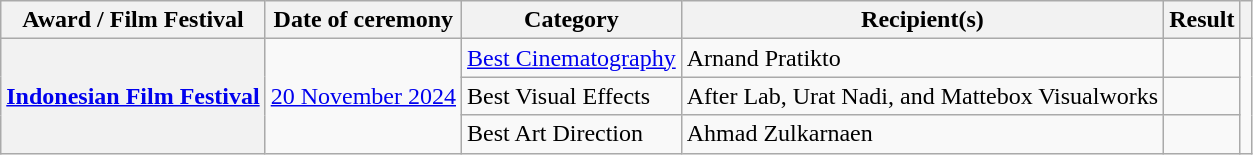<table class="wikitable sortable plainrowheaders">
<tr>
<th scope="col">Award / Film Festival</th>
<th scope="col">Date of ceremony</th>
<th scope="col">Category</th>
<th scope="col">Recipient(s)</th>
<th scope="col">Result</th>
<th scope="col" class="unsortable"></th>
</tr>
<tr>
<th scope="row" rowspan="3"><a href='#'>Indonesian Film Festival</a></th>
<td rowspan="3"><a href='#'>20 November 2024</a></td>
<td><a href='#'>Best Cinematography</a></td>
<td>Arnand Pratikto</td>
<td></td>
<td align="center" rowspan="3"></td>
</tr>
<tr>
<td>Best Visual Effects</td>
<td>After Lab, Urat Nadi, and Mattebox Visualworks</td>
<td></td>
</tr>
<tr>
<td>Best Art Direction</td>
<td>Ahmad Zulkarnaen</td>
<td></td>
</tr>
</table>
